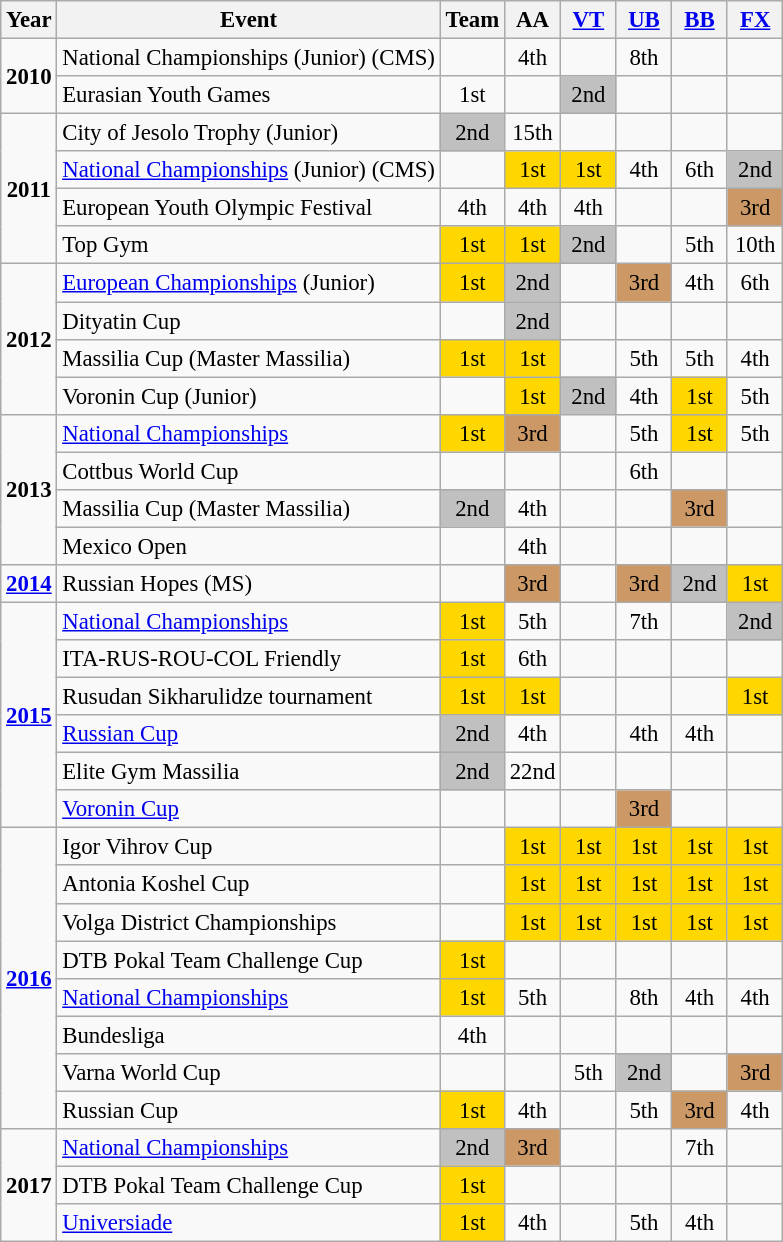<table class="wikitable" style="text-align:center; font-size: 95%;">
<tr>
<th>Year</th>
<th>Event</th>
<th style="width:30px;">Team</th>
<th style="width:30px;">AA</th>
<th style="width:30px;"><a href='#'>VT</a></th>
<th style="width:30px;"><a href='#'>UB</a></th>
<th style="width:30px;"><a href='#'>BB</a></th>
<th style="width:30px;"><a href='#'>FX</a></th>
</tr>
<tr>
<td rowspan="2"><strong>2010</strong></td>
<td align=left>National Championships (Junior) (CMS)</td>
<td></td>
<td>4th</td>
<td></td>
<td>8th</td>
<td></td>
<td></td>
</tr>
<tr>
<td align=left>Eurasian Youth Games</td>
<td stylestyle="background: gold">1st</td>
<td></td>
<td style="background:silver;">2nd</td>
<td></td>
<td></td>
<td></td>
</tr>
<tr>
<td rowspan="4"><strong>2011</strong></td>
<td align=left>City of Jesolo Trophy (Junior)</td>
<td style="background:silver;">2nd</td>
<td>15th</td>
<td></td>
<td></td>
<td></td>
<td></td>
</tr>
<tr>
<td align=left><a href='#'>National Championships</a> (Junior) (CMS)</td>
<td></td>
<td style="background: gold">1st</td>
<td style="background: gold">1st</td>
<td>4th</td>
<td>6th</td>
<td style="background:silver;">2nd</td>
</tr>
<tr>
<td align=left>European Youth Olympic Festival</td>
<td>4th</td>
<td>4th</td>
<td>4th</td>
<td></td>
<td></td>
<td style="background:#c96;">3rd</td>
</tr>
<tr>
<td align=left>Top Gym</td>
<td style="background: gold">1st</td>
<td style="background: gold">1st</td>
<td style="background:silver;">2nd</td>
<td></td>
<td>5th</td>
<td>10th</td>
</tr>
<tr>
<td rowspan="4"><strong>2012</strong></td>
<td align=left><a href='#'>European Championships</a> (Junior)</td>
<td style="background: gold">1st</td>
<td style="background:silver;">2nd</td>
<td></td>
<td style="background:#c96;">3rd</td>
<td>4th</td>
<td>6th</td>
</tr>
<tr>
<td align=left>Dityatin Cup</td>
<td></td>
<td style="background:silver;">2nd</td>
<td></td>
<td></td>
<td></td>
<td></td>
</tr>
<tr>
<td align=left>Massilia Cup (Master Massilia)</td>
<td style="background: gold">1st</td>
<td style="background: gold">1st</td>
<td></td>
<td>5th</td>
<td>5th</td>
<td>4th</td>
</tr>
<tr>
<td align=left>Voronin Cup (Junior)</td>
<td></td>
<td style="background: gold">1st</td>
<td style="background:silver;">2nd</td>
<td>4th</td>
<td style="background: gold">1st</td>
<td>5th</td>
</tr>
<tr>
<td rowspan="4"><strong>2013</strong></td>
<td align=left><a href='#'>National Championships</a></td>
<td style="background: gold">1st</td>
<td style="background:#c96;">3rd</td>
<td></td>
<td>5th</td>
<td style="background: gold">1st</td>
<td>5th</td>
</tr>
<tr>
<td align=left>Cottbus World Cup</td>
<td></td>
<td></td>
<td></td>
<td>6th</td>
<td></td>
<td></td>
</tr>
<tr>
<td align=left>Massilia Cup (Master Massilia)</td>
<td style="background:silver;">2nd</td>
<td>4th</td>
<td></td>
<td></td>
<td style="background:#c96;">3rd</td>
<td></td>
</tr>
<tr>
<td align=left>Mexico Open</td>
<td></td>
<td>4th</td>
<td></td>
<td></td>
<td></td>
<td></td>
</tr>
<tr>
<td rowspan="1"><strong><a href='#'>2014</a></strong></td>
<td align=left>Russian Hopes (MS)</td>
<td></td>
<td style="background:#c96;">3rd</td>
<td></td>
<td style="background:#c96;">3rd</td>
<td style="background:silver;">2nd</td>
<td style="background: gold">1st</td>
</tr>
<tr>
<td rowspan="6"><strong><a href='#'>2015</a></strong></td>
<td align=left><a href='#'>National Championships</a></td>
<td style="background: gold">1st</td>
<td>5th</td>
<td></td>
<td>7th</td>
<td></td>
<td style="background:silver;">2nd</td>
</tr>
<tr>
<td align=left>ITA-RUS-ROU-COL Friendly</td>
<td style="background: gold">1st</td>
<td>6th</td>
<td></td>
<td></td>
<td></td>
<td></td>
</tr>
<tr>
<td align=left>Rusudan Sikharulidze tournament</td>
<td style="background: gold">1st</td>
<td style="background: gold">1st</td>
<td></td>
<td></td>
<td></td>
<td style="background: gold">1st</td>
</tr>
<tr>
<td align=left><a href='#'>Russian Cup</a></td>
<td style="background:silver;">2nd</td>
<td>4th</td>
<td></td>
<td>4th</td>
<td>4th</td>
<td></td>
</tr>
<tr>
<td align=left>Elite Gym Massilia</td>
<td style="background:silver;">2nd</td>
<td>22nd</td>
<td></td>
<td></td>
<td></td>
<td></td>
</tr>
<tr>
<td align=left><a href='#'>Voronin Cup</a></td>
<td></td>
<td></td>
<td></td>
<td style="background:#c96;">3rd</td>
<td></td>
<td></td>
</tr>
<tr>
<td rowspan="8"><strong><a href='#'>2016</a></strong></td>
<td align=left>Igor Vihrov Cup</td>
<td></td>
<td style="background: gold">1st</td>
<td style="background: gold">1st</td>
<td style="background: gold">1st</td>
<td style="background: gold">1st</td>
<td style="background: gold">1st</td>
</tr>
<tr>
<td align=left>Antonia Koshel Cup</td>
<td></td>
<td style="background: gold">1st</td>
<td style="background: gold">1st</td>
<td style="background: gold">1st</td>
<td style="background: gold">1st</td>
<td style="background: gold">1st</td>
</tr>
<tr>
<td align=left>Volga District Championships</td>
<td></td>
<td style="background: gold">1st</td>
<td style="background: gold">1st</td>
<td style="background: gold">1st</td>
<td style="background: gold">1st</td>
<td style="background: gold">1st</td>
</tr>
<tr>
<td align=left>DTB Pokal Team Challenge Cup</td>
<td style="background: gold">1st</td>
<td></td>
<td></td>
<td></td>
<td></td>
<td></td>
</tr>
<tr>
<td align=left><a href='#'>National Championships</a></td>
<td style="background: gold">1st</td>
<td>5th</td>
<td></td>
<td>8th</td>
<td>4th</td>
<td>4th</td>
</tr>
<tr>
<td align=left>Bundesliga</td>
<td>4th</td>
<td></td>
<td></td>
<td></td>
<td></td>
<td></td>
</tr>
<tr>
<td align=left>Varna World Cup</td>
<td></td>
<td></td>
<td>5th</td>
<td style="background:silver;">2nd</td>
<td></td>
<td style="background:#c96;">3rd</td>
</tr>
<tr>
<td align=left>Russian Cup</td>
<td style="background: gold">1st</td>
<td>4th</td>
<td></td>
<td>5th</td>
<td style="background:#c96;">3rd</td>
<td>4th</td>
</tr>
<tr>
<td rowspan="3"><strong>2017</strong></td>
<td align=left><a href='#'>National Championships</a></td>
<td style="background:silver;">2nd</td>
<td style="background:#c96;">3rd</td>
<td></td>
<td></td>
<td>7th</td>
<td></td>
</tr>
<tr>
<td align=left>DTB Pokal Team Challenge Cup</td>
<td style="background: gold">1st</td>
<td></td>
<td></td>
<td></td>
<td></td>
<td></td>
</tr>
<tr>
<td align=left><a href='#'>Universiade</a></td>
<td style="background: gold">1st</td>
<td>4th</td>
<td></td>
<td>5th</td>
<td>4th</td>
<td></td>
</tr>
</table>
